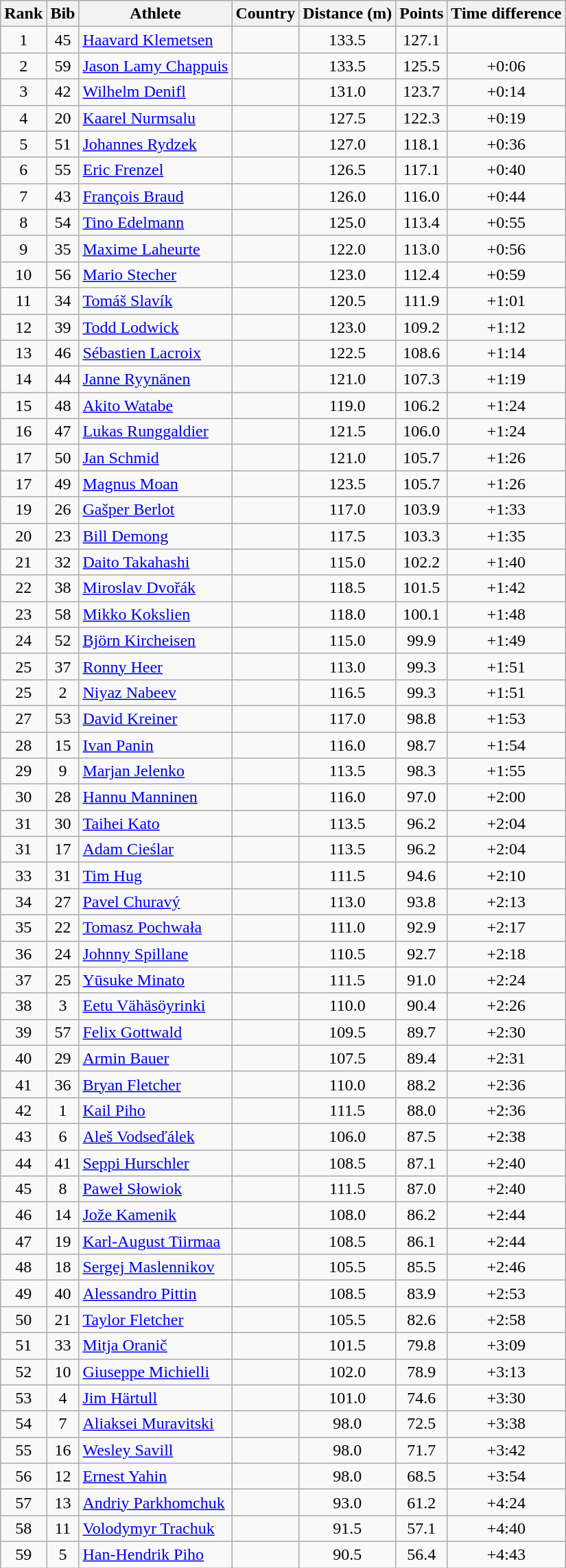<table class="wikitable sortable" style="text-align:center">
<tr>
<th>Rank</th>
<th>Bib</th>
<th>Athlete</th>
<th>Country</th>
<th>Distance (m)</th>
<th>Points</th>
<th>Time difference</th>
</tr>
<tr>
<td>1</td>
<td>45</td>
<td align=left><a href='#'>Haavard Klemetsen</a></td>
<td align=left></td>
<td>133.5</td>
<td>127.1</td>
<td></td>
</tr>
<tr>
<td>2</td>
<td>59</td>
<td align=left><a href='#'>Jason Lamy Chappuis</a></td>
<td align=left></td>
<td>133.5</td>
<td>125.5</td>
<td>+0:06</td>
</tr>
<tr>
<td>3</td>
<td>42</td>
<td align=left><a href='#'>Wilhelm Denifl</a></td>
<td align=left></td>
<td>131.0</td>
<td>123.7</td>
<td>+0:14</td>
</tr>
<tr>
<td>4</td>
<td>20</td>
<td align=left><a href='#'>Kaarel Nurmsalu</a></td>
<td align=left></td>
<td>127.5</td>
<td>122.3</td>
<td>+0:19</td>
</tr>
<tr>
<td>5</td>
<td>51</td>
<td align=left><a href='#'>Johannes Rydzek</a></td>
<td align=left></td>
<td>127.0</td>
<td>118.1</td>
<td>+0:36</td>
</tr>
<tr>
<td>6</td>
<td>55</td>
<td align=left><a href='#'>Eric Frenzel</a></td>
<td align=left></td>
<td>126.5</td>
<td>117.1</td>
<td>+0:40</td>
</tr>
<tr>
<td>7</td>
<td>43</td>
<td align=left><a href='#'>François Braud</a></td>
<td align=left></td>
<td>126.0</td>
<td>116.0</td>
<td>+0:44</td>
</tr>
<tr>
<td>8</td>
<td>54</td>
<td align=left><a href='#'>Tino Edelmann</a></td>
<td align=left></td>
<td>125.0</td>
<td>113.4</td>
<td>+0:55</td>
</tr>
<tr>
<td>9</td>
<td>35</td>
<td align=left><a href='#'>Maxime Laheurte</a></td>
<td align=left></td>
<td>122.0</td>
<td>113.0</td>
<td>+0:56</td>
</tr>
<tr>
<td>10</td>
<td>56</td>
<td align=left><a href='#'>Mario Stecher</a></td>
<td align=left></td>
<td>123.0</td>
<td>112.4</td>
<td>+0:59</td>
</tr>
<tr>
<td>11</td>
<td>34</td>
<td align=left><a href='#'>Tomáš Slavík</a></td>
<td align=left></td>
<td>120.5</td>
<td>111.9</td>
<td>+1:01</td>
</tr>
<tr>
<td>12</td>
<td>39</td>
<td align=left><a href='#'>Todd Lodwick</a></td>
<td align=left></td>
<td>123.0</td>
<td>109.2</td>
<td>+1:12</td>
</tr>
<tr>
<td>13</td>
<td>46</td>
<td align=left><a href='#'>Sébastien Lacroix</a></td>
<td align=left></td>
<td>122.5</td>
<td>108.6</td>
<td>+1:14</td>
</tr>
<tr>
<td>14</td>
<td>44</td>
<td align=left><a href='#'>Janne Ryynänen</a></td>
<td align=left></td>
<td>121.0</td>
<td>107.3</td>
<td>+1:19</td>
</tr>
<tr>
<td>15</td>
<td>48</td>
<td align=left><a href='#'>Akito Watabe</a></td>
<td align=left></td>
<td>119.0</td>
<td>106.2</td>
<td>+1:24</td>
</tr>
<tr>
<td>16</td>
<td>47</td>
<td align=left><a href='#'>Lukas Runggaldier</a></td>
<td align=left></td>
<td>121.5</td>
<td>106.0</td>
<td>+1:24</td>
</tr>
<tr>
<td>17</td>
<td>50</td>
<td align=left><a href='#'>Jan Schmid</a></td>
<td align=left></td>
<td>121.0</td>
<td>105.7</td>
<td>+1:26</td>
</tr>
<tr>
<td>17</td>
<td>49</td>
<td align=left><a href='#'>Magnus Moan</a></td>
<td align=left></td>
<td>123.5</td>
<td>105.7</td>
<td>+1:26</td>
</tr>
<tr>
<td>19</td>
<td>26</td>
<td align=left><a href='#'>Gašper Berlot</a></td>
<td align=left></td>
<td>117.0</td>
<td>103.9</td>
<td>+1:33</td>
</tr>
<tr>
<td>20</td>
<td>23</td>
<td align=left><a href='#'>Bill Demong</a></td>
<td align=left></td>
<td>117.5</td>
<td>103.3</td>
<td>+1:35</td>
</tr>
<tr>
<td>21</td>
<td>32</td>
<td align=left><a href='#'>Daito Takahashi</a></td>
<td align=left></td>
<td>115.0</td>
<td>102.2</td>
<td>+1:40</td>
</tr>
<tr>
<td>22</td>
<td>38</td>
<td align=left><a href='#'>Miroslav Dvořák</a></td>
<td align=left></td>
<td>118.5</td>
<td>101.5</td>
<td>+1:42</td>
</tr>
<tr>
<td>23</td>
<td>58</td>
<td align=left><a href='#'>Mikko Kokslien</a></td>
<td align=left></td>
<td>118.0</td>
<td>100.1</td>
<td>+1:48</td>
</tr>
<tr>
<td>24</td>
<td>52</td>
<td align=left><a href='#'>Björn Kircheisen</a></td>
<td align=left></td>
<td>115.0</td>
<td>99.9</td>
<td>+1:49</td>
</tr>
<tr>
<td>25</td>
<td>37</td>
<td align=left><a href='#'>Ronny Heer</a></td>
<td align=left></td>
<td>113.0</td>
<td>99.3</td>
<td>+1:51</td>
</tr>
<tr>
<td>25</td>
<td>2</td>
<td align=left><a href='#'>Niyaz Nabeev</a></td>
<td align=left></td>
<td>116.5</td>
<td>99.3</td>
<td>+1:51</td>
</tr>
<tr>
<td>27</td>
<td>53</td>
<td align=left><a href='#'>David Kreiner</a></td>
<td align=left></td>
<td>117.0</td>
<td>98.8</td>
<td>+1:53</td>
</tr>
<tr>
<td>28</td>
<td>15</td>
<td align=left><a href='#'>Ivan Panin</a></td>
<td align=left></td>
<td>116.0</td>
<td>98.7</td>
<td>+1:54</td>
</tr>
<tr>
<td>29</td>
<td>9</td>
<td align=left><a href='#'>Marjan Jelenko</a></td>
<td align=left></td>
<td>113.5</td>
<td>98.3</td>
<td>+1:55</td>
</tr>
<tr>
<td>30</td>
<td>28</td>
<td align=left><a href='#'>Hannu Manninen</a></td>
<td align=left></td>
<td>116.0</td>
<td>97.0</td>
<td>+2:00</td>
</tr>
<tr>
<td>31</td>
<td>30</td>
<td align=left><a href='#'>Taihei Kato</a></td>
<td align=left></td>
<td>113.5</td>
<td>96.2</td>
<td>+2:04</td>
</tr>
<tr>
<td>31</td>
<td>17</td>
<td align=left><a href='#'>Adam Cieślar</a></td>
<td align=left></td>
<td>113.5</td>
<td>96.2</td>
<td>+2:04</td>
</tr>
<tr>
<td>33</td>
<td>31</td>
<td align=left><a href='#'>Tim Hug</a></td>
<td align=left></td>
<td>111.5</td>
<td>94.6</td>
<td>+2:10</td>
</tr>
<tr>
<td>34</td>
<td>27</td>
<td align=left><a href='#'>Pavel Churavý</a></td>
<td align=left></td>
<td>113.0</td>
<td>93.8</td>
<td>+2:13</td>
</tr>
<tr>
<td>35</td>
<td>22</td>
<td align=left><a href='#'>Tomasz Pochwała</a></td>
<td align=left></td>
<td>111.0</td>
<td>92.9</td>
<td>+2:17</td>
</tr>
<tr>
<td>36</td>
<td>24</td>
<td align=left><a href='#'>Johnny Spillane</a></td>
<td align=left></td>
<td>110.5</td>
<td>92.7</td>
<td>+2:18</td>
</tr>
<tr>
<td>37</td>
<td>25</td>
<td align=left><a href='#'>Yūsuke Minato</a></td>
<td align=left></td>
<td>111.5</td>
<td>91.0</td>
<td>+2:24</td>
</tr>
<tr>
<td>38</td>
<td>3</td>
<td align=left><a href='#'>Eetu Vähäsöyrinki</a></td>
<td align=left></td>
<td>110.0</td>
<td>90.4</td>
<td>+2:26</td>
</tr>
<tr>
<td>39</td>
<td>57</td>
<td align=left><a href='#'>Felix Gottwald</a></td>
<td align=left></td>
<td>109.5</td>
<td>89.7</td>
<td>+2:30</td>
</tr>
<tr>
<td>40</td>
<td>29</td>
<td align=left><a href='#'>Armin Bauer</a></td>
<td align=left></td>
<td>107.5</td>
<td>89.4</td>
<td>+2:31</td>
</tr>
<tr>
<td>41</td>
<td>36</td>
<td align=left><a href='#'>Bryan Fletcher</a></td>
<td align=left></td>
<td>110.0</td>
<td>88.2</td>
<td>+2:36</td>
</tr>
<tr>
<td>42</td>
<td>1</td>
<td align=left><a href='#'>Kail Piho</a></td>
<td align=left></td>
<td>111.5</td>
<td>88.0</td>
<td>+2:36</td>
</tr>
<tr>
<td>43</td>
<td>6</td>
<td align=left><a href='#'>Aleš Vodseďálek</a></td>
<td align=left></td>
<td>106.0</td>
<td>87.5</td>
<td>+2:38</td>
</tr>
<tr>
<td>44</td>
<td>41</td>
<td align=left><a href='#'>Seppi Hurschler</a></td>
<td align=left></td>
<td>108.5</td>
<td>87.1</td>
<td>+2:40</td>
</tr>
<tr>
<td>45</td>
<td>8</td>
<td align=left><a href='#'>Paweł Słowiok</a></td>
<td align=left></td>
<td>111.5</td>
<td>87.0</td>
<td>+2:40</td>
</tr>
<tr>
<td>46</td>
<td>14</td>
<td align=left><a href='#'>Jože Kamenik</a></td>
<td align=left></td>
<td>108.0</td>
<td>86.2</td>
<td>+2:44</td>
</tr>
<tr>
<td>47</td>
<td>19</td>
<td align=left><a href='#'>Karl-August Tiirmaa</a></td>
<td align=left></td>
<td>108.5</td>
<td>86.1</td>
<td>+2:44</td>
</tr>
<tr>
<td>48</td>
<td>18</td>
<td align=left><a href='#'>Sergej Maslennikov</a></td>
<td align=left></td>
<td>105.5</td>
<td>85.5</td>
<td>+2:46</td>
</tr>
<tr>
<td>49</td>
<td>40</td>
<td align=left><a href='#'>Alessandro Pittin</a></td>
<td align=left></td>
<td>108.5</td>
<td>83.9</td>
<td>+2:53</td>
</tr>
<tr>
<td>50</td>
<td>21</td>
<td align=left><a href='#'>Taylor Fletcher</a></td>
<td align=left></td>
<td>105.5</td>
<td>82.6</td>
<td>+2:58</td>
</tr>
<tr>
<td>51</td>
<td>33</td>
<td align=left><a href='#'>Mitja Oranič</a></td>
<td align=left></td>
<td>101.5</td>
<td>79.8</td>
<td>+3:09</td>
</tr>
<tr>
<td>52</td>
<td>10</td>
<td align=left><a href='#'>Giuseppe Michielli</a></td>
<td align=left></td>
<td>102.0</td>
<td>78.9</td>
<td>+3:13</td>
</tr>
<tr>
<td>53</td>
<td>4</td>
<td align=left><a href='#'>Jim Härtull</a></td>
<td align=left></td>
<td>101.0</td>
<td>74.6</td>
<td>+3:30</td>
</tr>
<tr>
<td>54</td>
<td>7</td>
<td align=left><a href='#'>Aliaksei Muravitski</a></td>
<td align=left></td>
<td>98.0</td>
<td>72.5</td>
<td>+3:38</td>
</tr>
<tr>
<td>55</td>
<td>16</td>
<td align=left><a href='#'>Wesley Savill</a></td>
<td align=left></td>
<td>98.0</td>
<td>71.7</td>
<td>+3:42</td>
</tr>
<tr>
<td>56</td>
<td>12</td>
<td align=left><a href='#'>Ernest Yahin</a></td>
<td align=left></td>
<td>98.0</td>
<td>68.5</td>
<td>+3:54</td>
</tr>
<tr>
<td>57</td>
<td>13</td>
<td align=left><a href='#'>Andriy Parkhomchuk</a></td>
<td align=left></td>
<td>93.0</td>
<td>61.2</td>
<td>+4:24</td>
</tr>
<tr>
<td>58</td>
<td>11</td>
<td align=left><a href='#'>Volodymyr Trachuk</a></td>
<td align=left></td>
<td>91.5</td>
<td>57.1</td>
<td>+4:40</td>
</tr>
<tr>
<td>59</td>
<td>5</td>
<td align=left><a href='#'>Han-Hendrik Piho</a></td>
<td align=left></td>
<td>90.5</td>
<td>56.4</td>
<td>+4:43</td>
</tr>
</table>
